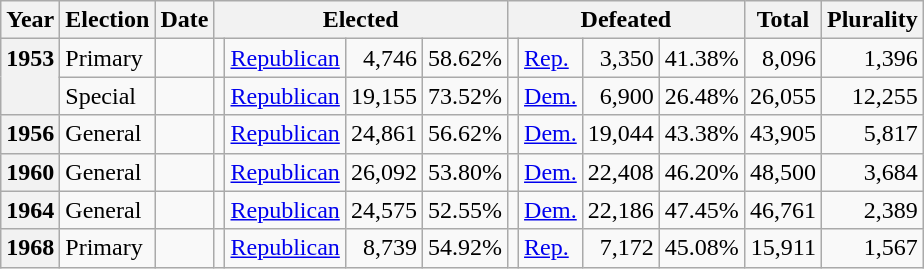<table class=wikitable>
<tr>
<th>Year</th>
<th>Election</th>
<th>Date</th>
<th ! colspan="4">Elected</th>
<th ! colspan="4">Defeated</th>
<th>Total</th>
<th>Plurality</th>
</tr>
<tr>
<th rowspan="2" valign="top">1953</th>
<td valign="top">Primary</td>
<td valign="top"></td>
<td valign="top"></td>
<td valign="top" ><a href='#'>Republican</a></td>
<td valign="top" align="right">4,746</td>
<td valign="top" align="right">58.62%</td>
<td valign="top"></td>
<td valign="top" ><a href='#'>Rep.</a></td>
<td valign="top" align="right">3,350</td>
<td valign="top" align="right">41.38%</td>
<td valign="top" align="right">8,096</td>
<td valign="top" align="right">1,396</td>
</tr>
<tr>
<td valign="top">Special</td>
<td valign="top"></td>
<td valign="top"></td>
<td valign="top" ><a href='#'>Republican</a></td>
<td valign="top" align="right">19,155</td>
<td valign="top" align="right">73.52%</td>
<td valign="top"></td>
<td valign="top" ><a href='#'>Dem.</a></td>
<td valign="top" align="right">6,900</td>
<td valign="top" align="right">26.48%</td>
<td valign="top" align="right">26,055</td>
<td valign="top" align="right">12,255</td>
</tr>
<tr>
<th valign="top">1956</th>
<td valign="top">General</td>
<td valign="top"></td>
<td valign="top"></td>
<td valign="top" ><a href='#'>Republican</a></td>
<td valign="top" align="right">24,861</td>
<td valign="top" align="right">56.62%</td>
<td valign="top"></td>
<td valign="top" ><a href='#'>Dem.</a></td>
<td valign="top" align="right">19,044</td>
<td valign="top" align="right">43.38%</td>
<td valign="top" align="right">43,905</td>
<td valign="top" align="right">5,817</td>
</tr>
<tr>
<th valign="top">1960</th>
<td valign="top">General</td>
<td valign="top"></td>
<td valign="top"></td>
<td valign="top" ><a href='#'>Republican</a></td>
<td valign="top" align="right">26,092</td>
<td valign="top" align="right">53.80%</td>
<td valign="top"></td>
<td valign="top" ><a href='#'>Dem.</a></td>
<td valign="top" align="right">22,408</td>
<td valign="top" align="right">46.20%</td>
<td valign="top" align="right">48,500</td>
<td valign="top" align="right">3,684</td>
</tr>
<tr>
<th valign="top">1964</th>
<td valign="top">General</td>
<td valign="top"></td>
<td valign="top"></td>
<td valign="top" ><a href='#'>Republican</a></td>
<td valign="top" align="right">24,575</td>
<td valign="top" align="right">52.55%</td>
<td valign="top"></td>
<td valign="top" ><a href='#'>Dem.</a></td>
<td valign="top" align="right">22,186</td>
<td valign="top" align="right">47.45%</td>
<td valign="top" align="right">46,761</td>
<td valign="top" align="right">2,389</td>
</tr>
<tr>
<th valign="top">1968</th>
<td valign="top">Primary</td>
<td valign="top"></td>
<td valign="top"></td>
<td valign="top" ><a href='#'>Republican</a></td>
<td valign="top" align="right">8,739</td>
<td valign="top" align="right">54.92%</td>
<td valign="top"></td>
<td valign="top" ><a href='#'>Rep.</a></td>
<td valign="top" align="right">7,172</td>
<td valign="top" align="right">45.08%</td>
<td valign="top" align="right">15,911</td>
<td valign="top" align="right">1,567</td>
</tr>
</table>
